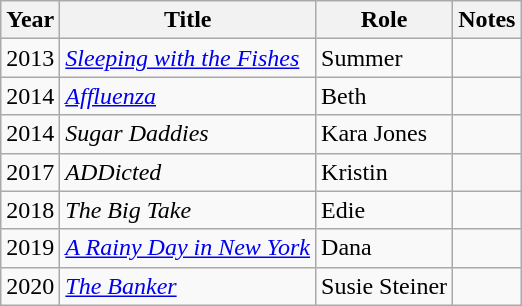<table class="wikitable">
<tr>
<th>Year</th>
<th>Title</th>
<th>Role</th>
<th>Notes</th>
</tr>
<tr>
<td>2013</td>
<td><em><a href='#'>Sleeping with the Fishes</a></em></td>
<td>Summer</td>
<td></td>
</tr>
<tr>
<td>2014</td>
<td><em><a href='#'>Affluenza</a></em></td>
<td>Beth</td>
<td></td>
</tr>
<tr>
<td>2014</td>
<td><em>Sugar Daddies</em></td>
<td>Kara Jones</td>
<td></td>
</tr>
<tr>
<td>2017</td>
<td><em>ADDicted</em></td>
<td>Kristin</td>
<td></td>
</tr>
<tr>
<td>2018</td>
<td><em>The Big Take</em></td>
<td>Edie</td>
<td></td>
</tr>
<tr>
<td>2019</td>
<td><em><a href='#'>A Rainy Day in New York</a></em></td>
<td>Dana</td>
<td></td>
</tr>
<tr>
<td>2020</td>
<td><em><a href='#'>The Banker</a></em></td>
<td>Susie Steiner</td>
<td></td>
</tr>
</table>
